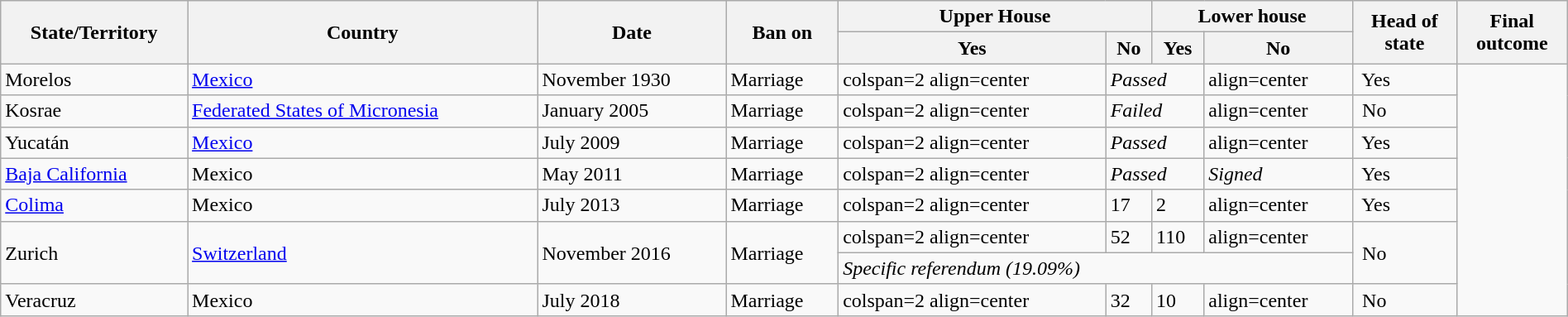<table class="wikitable sortable" style="width:100%">
<tr>
<th rowspan=2>State/Territory</th>
<th rowspan=2>Country</th>
<th rowspan=2>Date</th>
<th rowspan=2>Ban on</th>
<th colspan=2>Upper House</th>
<th colspan=2>Lower house</th>
<th rowspan=2>Head of<br>state</th>
<th rowspan=2>Final<br>outcome</th>
</tr>
<tr>
<th>Yes</th>
<th>No</th>
<th>Yes</th>
<th>No</th>
</tr>
<tr>
<td> Morelos</td>
<td> <a href='#'>Mexico</a></td>
<td>November 1930</td>
<td>Marriage</td>
<td>colspan=2 align=center </td>
<td colspan=2><em>Passed</em></td>
<td>align=center </td>
<td> Yes</td>
</tr>
<tr>
<td> Kosrae</td>
<td> <a href='#'>Federated States of Micronesia</a></td>
<td>January 2005</td>
<td>Marriage</td>
<td>colspan=2 align=center </td>
<td colspan=2><em>Failed</em></td>
<td>align=center </td>
<td> No</td>
</tr>
<tr>
<td> Yucatán</td>
<td> <a href='#'>Mexico</a></td>
<td>July 2009</td>
<td>Marriage</td>
<td>colspan=2 align=center </td>
<td colspan=2><em>Passed</em></td>
<td>align=center </td>
<td> Yes</td>
</tr>
<tr>
<td> <a href='#'>Baja California</a></td>
<td><span></span> Mexico</td>
<td>May 2011</td>
<td>Marriage</td>
<td>colspan=2 align=center </td>
<td colspan=2><em>Passed</em></td>
<td><em>Signed</em></td>
<td> Yes</td>
</tr>
<tr>
<td> <a href='#'>Colima</a></td>
<td><span></span> Mexico</td>
<td>July 2013</td>
<td>Marriage</td>
<td>colspan=2 align=center </td>
<td>17</td>
<td>2</td>
<td>align=center </td>
<td> Yes</td>
</tr>
<tr>
<td rowspan=2> Zurich</td>
<td rowspan=2> <a href='#'>Switzerland</a></td>
<td rowspan=2>November 2016</td>
<td rowspan=2>Marriage</td>
<td>colspan=2 align=center </td>
<td>52</td>
<td>110</td>
<td>align=center </td>
<td rowspan=2> No</td>
</tr>
<tr>
<td colspan=5><em>Specific referendum (19.09%)</em></td>
</tr>
<tr>
<td> Veracruz</td>
<td><span></span> Mexico</td>
<td>July 2018</td>
<td>Marriage</td>
<td>colspan=2 align=center </td>
<td>32</td>
<td>10</td>
<td>align=center </td>
<td> No</td>
</tr>
</table>
